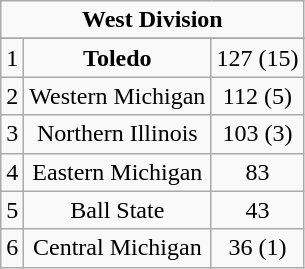<table class="wikitable">
<tr align="center">
<td align="center" Colspan="3"><strong>West Division</strong></td>
</tr>
<tr align="center">
</tr>
<tr align="center">
<td>1</td>
<td><strong>Toledo</strong></td>
<td>127 (15)</td>
</tr>
<tr align="center">
<td>2</td>
<td>Western Michigan</td>
<td>112 (5)</td>
</tr>
<tr align="center">
<td>3</td>
<td>Northern Illinois</td>
<td>103 (3)</td>
</tr>
<tr align="center">
<td>4</td>
<td>Eastern Michigan</td>
<td>83</td>
</tr>
<tr align="center">
<td>5</td>
<td>Ball State</td>
<td>43</td>
</tr>
<tr align="center">
<td>6</td>
<td>Central Michigan</td>
<td>36 (1)</td>
</tr>
</table>
